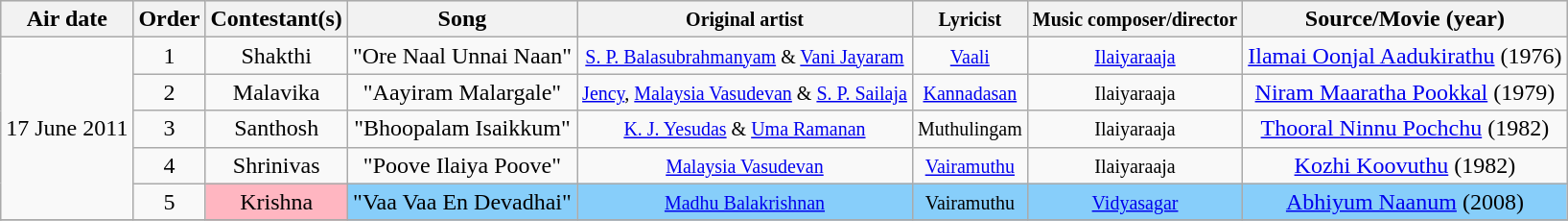<table class="wikitable sortable" style="text-align: center; width: auto;">
<tr style="background:lightgrey; text-align:center;">
<th>Air date</th>
<th>Order</th>
<th>Contestant(s)</th>
<th>Song</th>
<th><small>Original artist</small></th>
<th><small>Lyricist </small></th>
<th><small>Music composer/director</small></th>
<th>Source/Movie (year)</th>
</tr>
<tr>
<td rowspan=5>17 June 2011</td>
<td>1</td>
<td>Shakthi</td>
<td>"Ore Naal Unnai Naan"</td>
<td><small><a href='#'>S. P. Balasubrahmanyam</a> & <a href='#'>Vani Jayaram</a></small></td>
<td><small><a href='#'>Vaali</a></small></td>
<td><small><a href='#'>Ilaiyaraaja</a></small></td>
<td><a href='#'>Ilamai Oonjal Aadukirathu</a> (1976)</td>
</tr>
<tr>
<td>2</td>
<td>Malavika</td>
<td>"Aayiram Malargale"</td>
<td><small><a href='#'>Jency</a>, <a href='#'>Malaysia Vasudevan</a> & <a href='#'>S. P. Sailaja</a></small></td>
<td><small><a href='#'>Kannadasan</a></small></td>
<td><small>Ilaiyaraaja</small></td>
<td><a href='#'>Niram Maaratha Pookkal</a> (1979)</td>
</tr>
<tr>
<td>3</td>
<td>Santhosh</td>
<td>"Bhoopalam Isaikkum"</td>
<td><small><a href='#'>K. J. Yesudas</a> & <a href='#'>Uma Ramanan</a></small></td>
<td><small>Muthulingam</small></td>
<td><small>Ilaiyaraaja</small></td>
<td><a href='#'>Thooral Ninnu Pochchu</a> (1982)</td>
</tr>
<tr>
<td>4</td>
<td>Shrinivas</td>
<td>"Poove Ilaiya Poove"</td>
<td><small><a href='#'>Malaysia Vasudevan</a></small></td>
<td><small><a href='#'>Vairamuthu</a></small></td>
<td><small>Ilaiyaraaja</small></td>
<td><a href='#'>Kozhi Koovuthu</a> (1982)</td>
</tr>
<tr>
<td>5</td>
<td style="background:lightpink">Krishna</td>
<td style="background:lightskyblue">"Vaa Vaa En Devadhai"</td>
<td style="background:lightskyblue"><small><a href='#'>Madhu Balakrishnan</a></small></td>
<td style="background:lightskyblue"><small>Vairamuthu</small></td>
<td style="background:lightskyblue"><small><a href='#'>Vidyasagar</a></small></td>
<td style="background:lightskyblue"><a href='#'>Abhiyum Naanum</a> (2008)</td>
</tr>
<tr>
</tr>
</table>
